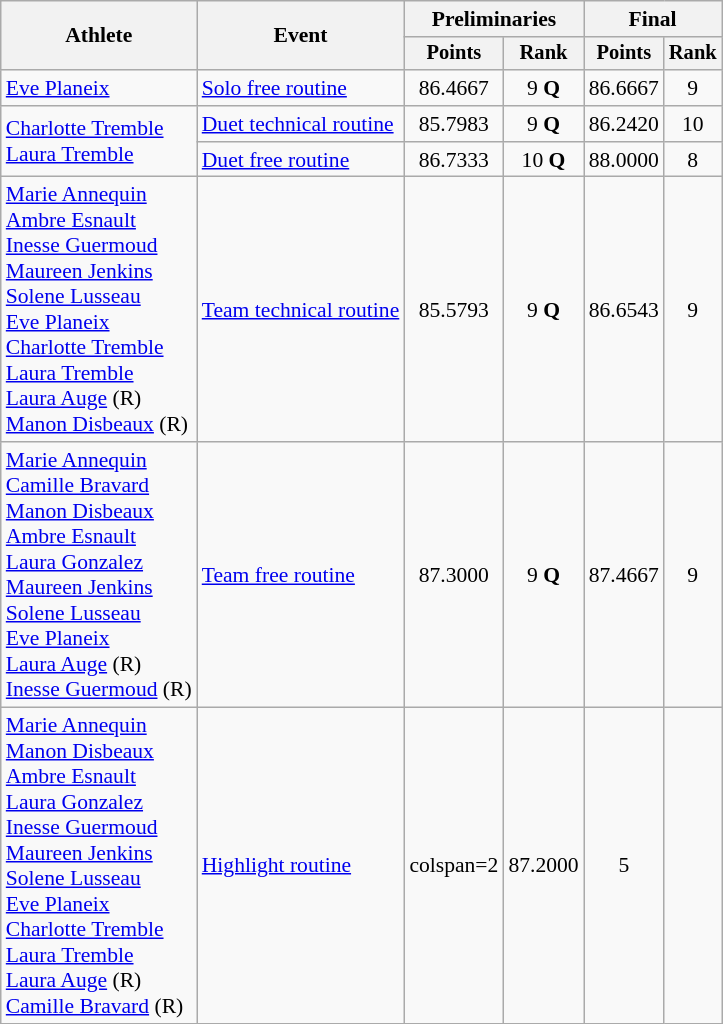<table class=wikitable style="font-size:90%">
<tr>
<th rowspan="2">Athlete</th>
<th rowspan="2">Event</th>
<th colspan="2">Preliminaries</th>
<th colspan="2">Final</th>
</tr>
<tr style="font-size:95%">
<th>Points</th>
<th>Rank</th>
<th>Points</th>
<th>Rank</th>
</tr>
<tr align=center>
<td align=left><a href='#'>Eve Planeix</a></td>
<td align=left><a href='#'>Solo free routine</a></td>
<td>86.4667</td>
<td>9 <strong>Q</strong></td>
<td>86.6667</td>
<td>9</td>
</tr>
<tr align=center>
<td align=left rowspan=2><a href='#'>Charlotte Tremble</a><br><a href='#'>Laura Tremble</a></td>
<td align=left><a href='#'>Duet technical routine</a></td>
<td>85.7983</td>
<td>9 <strong>Q</strong></td>
<td>86.2420</td>
<td>10</td>
</tr>
<tr align=center>
<td align=left><a href='#'>Duet free routine</a></td>
<td>86.7333</td>
<td>10 <strong>Q</strong></td>
<td>88.0000</td>
<td>8</td>
</tr>
<tr align=center>
<td align=left><a href='#'>Marie Annequin</a><br><a href='#'>Ambre Esnault</a><br><a href='#'>Inesse Guermoud</a><br><a href='#'>Maureen Jenkins</a><br><a href='#'>Solene Lusseau</a><br><a href='#'>Eve Planeix</a><br><a href='#'>Charlotte Tremble</a><br><a href='#'>Laura Tremble</a><br><a href='#'>Laura Auge</a> (R)<br><a href='#'>Manon Disbeaux</a> (R)</td>
<td align=left><a href='#'>Team technical routine</a></td>
<td>85.5793</td>
<td>9 <strong>Q</strong></td>
<td>86.6543</td>
<td>9</td>
</tr>
<tr align=center>
<td align=left><a href='#'>Marie Annequin</a><br><a href='#'>Camille Bravard</a><br><a href='#'>Manon Disbeaux</a><br><a href='#'>Ambre Esnault</a><br><a href='#'>Laura Gonzalez</a><br><a href='#'>Maureen Jenkins</a><br><a href='#'>Solene Lusseau</a><br><a href='#'>Eve Planeix</a><br><a href='#'>Laura Auge</a> (R)<br><a href='#'>Inesse Guermoud</a> (R)</td>
<td align=left><a href='#'>Team free routine</a></td>
<td>87.3000</td>
<td>9 <strong>Q</strong></td>
<td>87.4667</td>
<td>9</td>
</tr>
<tr align=center>
<td align=left><a href='#'>Marie Annequin</a><br><a href='#'>Manon Disbeaux</a><br><a href='#'>Ambre Esnault</a><br><a href='#'>Laura Gonzalez</a><br><a href='#'>Inesse Guermoud</a><br><a href='#'>Maureen Jenkins</a><br><a href='#'>Solene Lusseau</a><br><a href='#'>Eve Planeix</a><br><a href='#'>Charlotte Tremble</a><br><a href='#'>Laura Tremble</a><br><a href='#'>Laura Auge</a> (R)<br><a href='#'>Camille Bravard</a> (R)</td>
<td align=left><a href='#'>Highlight routine</a></td>
<td>colspan=2 </td>
<td>87.2000</td>
<td>5</td>
</tr>
</table>
